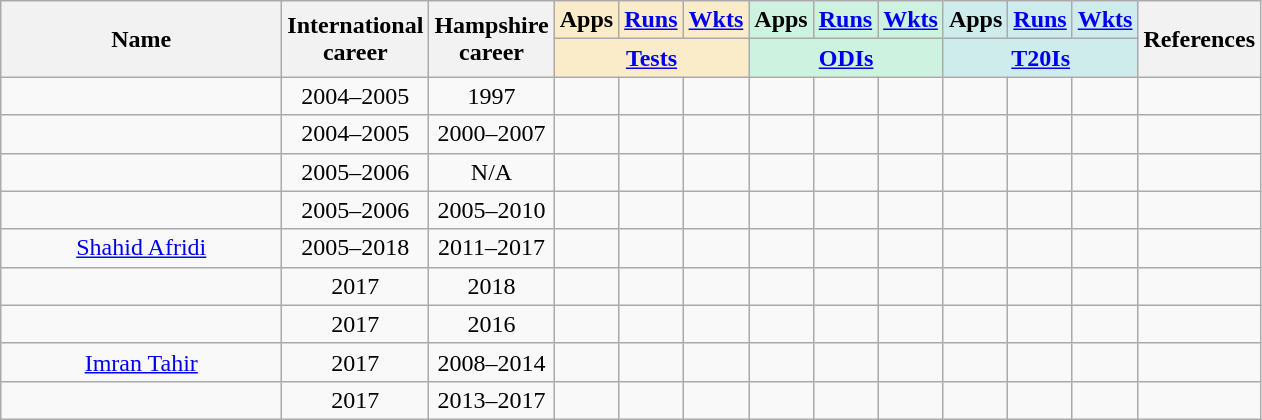<table class="wikitable sortable" style="text-align: center;">
<tr>
<th style="width:180px" rowspan="2">Name</th>
<th rowspan="2">International<br>career</th>
<th rowspan="2">Hampshire<br>career</th>
<th style="background:#faecc8">Apps</th>
<th style="background:#faecc8"><a href='#'>Runs</a></th>
<th style="background:#faecc8"><a href='#'>Wkts</a></th>
<th style="background:#cef2e0">Apps</th>
<th style="background:#cef2e0"><a href='#'>Runs</a></th>
<th style="background:#cef2e0"><a href='#'>Wkts</a></th>
<th style="background:#CFECEC">Apps</th>
<th style="background:#CFECEC"><a href='#'>Runs</a></th>
<th style="background:#CFECEC"><a href='#'>Wkts</a></th>
<th class="unsortable" rowspan="2">References</th>
</tr>
<tr class="unsortable">
<th colspan="3" style="background:#faecc8"><a href='#'>Tests</a></th>
<th colspan="3" style="background:#cef2e0"><a href='#'>ODIs</a></th>
<th colspan="3" style="background:#CFECEC"><a href='#'>T20Is</a></th>
</tr>
<tr>
<td></td>
<td>2004–2005</td>
<td>1997</td>
<td></td>
<td></td>
<td></td>
<td></td>
<td></td>
<td></td>
<td></td>
<td></td>
<td></td>
<td></td>
</tr>
<tr>
<td></td>
<td>2004–2005</td>
<td>2000–2007</td>
<td></td>
<td></td>
<td></td>
<td></td>
<td></td>
<td></td>
<td></td>
<td></td>
<td></td>
<td></td>
</tr>
<tr>
<td></td>
<td>2005–2006</td>
<td>N/A</td>
<td></td>
<td></td>
<td></td>
<td></td>
<td></td>
<td></td>
<td></td>
<td></td>
<td></td>
<td></td>
</tr>
<tr>
<td></td>
<td>2005–2006</td>
<td>2005–2010</td>
<td></td>
<td></td>
<td></td>
<td></td>
<td></td>
<td></td>
<td></td>
<td></td>
<td></td>
<td></td>
</tr>
<tr>
<td><a href='#'>Shahid Afridi</a></td>
<td>2005–2018</td>
<td>2011–2017</td>
<td></td>
<td></td>
<td></td>
<td></td>
<td></td>
<td></td>
<td></td>
<td></td>
<td></td>
<td></td>
</tr>
<tr>
<td></td>
<td>2017</td>
<td>2018</td>
<td></td>
<td></td>
<td></td>
<td></td>
<td></td>
<td></td>
<td></td>
<td></td>
<td></td>
<td></td>
</tr>
<tr>
<td></td>
<td>2017</td>
<td>2016</td>
<td></td>
<td></td>
<td></td>
<td></td>
<td></td>
<td></td>
<td></td>
<td></td>
<td></td>
<td></td>
</tr>
<tr>
<td><a href='#'>Imran Tahir</a></td>
<td>2017</td>
<td>2008–2014</td>
<td></td>
<td></td>
<td></td>
<td></td>
<td></td>
<td></td>
<td></td>
<td></td>
<td></td>
<td></td>
</tr>
<tr>
<td></td>
<td>2017</td>
<td>2013–2017</td>
<td></td>
<td></td>
<td></td>
<td></td>
<td></td>
<td></td>
<td></td>
<td></td>
<td></td>
<td></td>
</tr>
</table>
